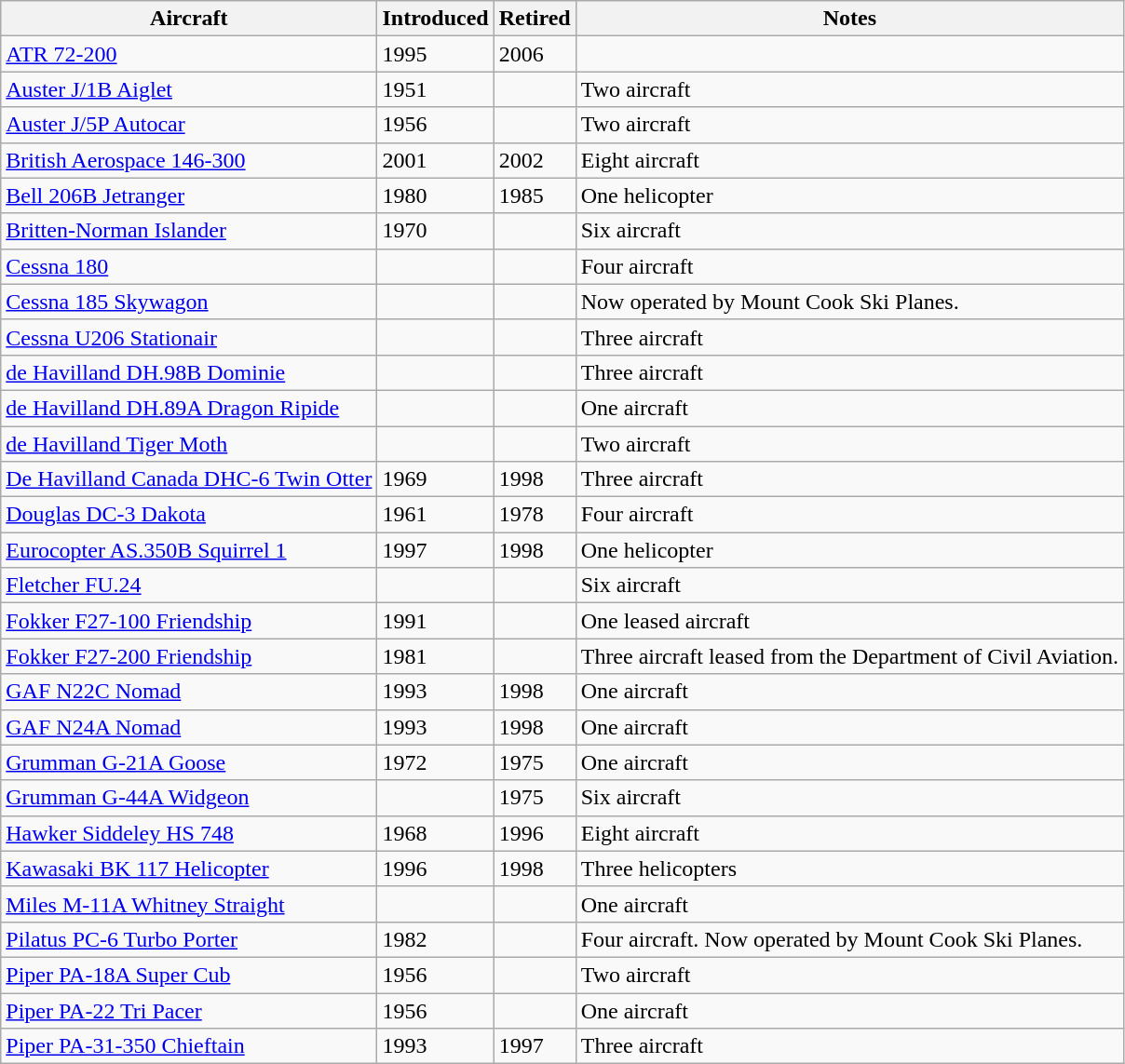<table class="wikitable sortable">
<tr>
<th>Aircraft</th>
<th>Introduced</th>
<th>Retired</th>
<th>Notes</th>
</tr>
<tr>
<td><a href='#'>ATR 72-200</a></td>
<td>1995</td>
<td>2006</td>
<td></td>
</tr>
<tr>
<td><a href='#'>Auster J/1B Aiglet</a></td>
<td>1951</td>
<td></td>
<td>Two aircraft</td>
</tr>
<tr>
<td><a href='#'>Auster J/5P Autocar</a></td>
<td>1956</td>
<td></td>
<td>Two aircraft</td>
</tr>
<tr>
<td><a href='#'>British Aerospace 146-300</a></td>
<td>2001</td>
<td>2002</td>
<td>Eight aircraft</td>
</tr>
<tr>
<td><a href='#'>Bell 206B Jetranger</a></td>
<td>1980</td>
<td>1985</td>
<td>One helicopter</td>
</tr>
<tr>
<td><a href='#'>Britten-Norman Islander</a></td>
<td>1970</td>
<td></td>
<td>Six aircraft</td>
</tr>
<tr>
<td><a href='#'>Cessna 180</a></td>
<td></td>
<td></td>
<td>Four aircraft</td>
</tr>
<tr>
<td><a href='#'>Cessna 185 Skywagon</a></td>
<td></td>
<td></td>
<td>Now operated by Mount Cook Ski Planes.</td>
</tr>
<tr>
<td><a href='#'>Cessna U206 Stationair</a></td>
<td></td>
<td></td>
<td>Three aircraft</td>
</tr>
<tr>
<td><a href='#'>de Havilland DH.98B Dominie</a></td>
<td></td>
<td></td>
<td>Three aircraft</td>
</tr>
<tr>
<td><a href='#'>de Havilland DH.89A Dragon Ripide</a></td>
<td></td>
<td></td>
<td>One aircraft</td>
</tr>
<tr>
<td><a href='#'>de Havilland Tiger Moth</a></td>
<td></td>
<td></td>
<td>Two aircraft</td>
</tr>
<tr>
<td><a href='#'>De Havilland Canada DHC-6 Twin Otter</a></td>
<td>1969</td>
<td>1998</td>
<td>Three aircraft</td>
</tr>
<tr>
<td><a href='#'>Douglas DC-3 Dakota</a></td>
<td>1961</td>
<td>1978</td>
<td>Four aircraft</td>
</tr>
<tr>
<td><a href='#'>Eurocopter AS.350B Squirrel 1</a></td>
<td>1997</td>
<td>1998</td>
<td>One helicopter</td>
</tr>
<tr>
<td><a href='#'>Fletcher FU.24</a></td>
<td></td>
<td></td>
<td>Six aircraft</td>
</tr>
<tr>
<td><a href='#'>Fokker F27-100 Friendship</a></td>
<td>1991</td>
<td></td>
<td>One leased aircraft</td>
</tr>
<tr>
<td><a href='#'>Fokker F27-200 Friendship</a></td>
<td>1981</td>
<td></td>
<td>Three aircraft leased from the Department of Civil Aviation.</td>
</tr>
<tr>
<td><a href='#'>GAF N22C Nomad</a></td>
<td>1993</td>
<td>1998</td>
<td>One aircraft</td>
</tr>
<tr>
<td><a href='#'>GAF N24A Nomad</a></td>
<td>1993</td>
<td>1998</td>
<td>One aircraft</td>
</tr>
<tr>
<td><a href='#'>Grumman G-21A Goose</a></td>
<td>1972</td>
<td>1975</td>
<td>One aircraft</td>
</tr>
<tr>
<td><a href='#'>Grumman G-44A Widgeon</a></td>
<td></td>
<td>1975</td>
<td>Six aircraft</td>
</tr>
<tr>
<td><a href='#'>Hawker Siddeley HS 748</a></td>
<td>1968</td>
<td>1996</td>
<td>Eight aircraft</td>
</tr>
<tr>
<td><a href='#'>Kawasaki BK 117 Helicopter</a></td>
<td>1996</td>
<td>1998</td>
<td>Three helicopters</td>
</tr>
<tr>
<td><a href='#'>Miles M-11A Whitney Straight</a></td>
<td></td>
<td></td>
<td>One aircraft</td>
</tr>
<tr>
<td><a href='#'>Pilatus PC-6 Turbo Porter</a></td>
<td>1982</td>
<td></td>
<td>Four aircraft. Now operated by Mount Cook Ski Planes.</td>
</tr>
<tr>
<td><a href='#'>Piper PA-18A Super Cub</a></td>
<td>1956</td>
<td></td>
<td>Two aircraft</td>
</tr>
<tr>
<td><a href='#'>Piper PA-22 Tri Pacer</a></td>
<td>1956</td>
<td></td>
<td>One aircraft</td>
</tr>
<tr>
<td><a href='#'>Piper PA-31-350 Chieftain</a></td>
<td>1993</td>
<td>1997</td>
<td>Three aircraft</td>
</tr>
</table>
